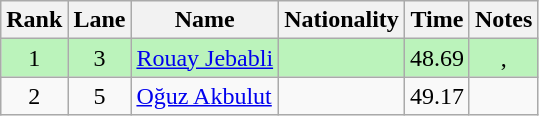<table class="wikitable sortable" style="text-align:center">
<tr>
<th>Rank</th>
<th>Lane</th>
<th>Name</th>
<th>Nationality</th>
<th>Time</th>
<th>Notes</th>
</tr>
<tr bgcolor=bbf3bb>
<td>1</td>
<td>3</td>
<td align="left"><a href='#'>Rouay Jebabli</a></td>
<td align="left"></td>
<td>48.69</td>
<td>, </td>
</tr>
<tr>
<td>2</td>
<td>5</td>
<td align="left"><a href='#'>Oğuz Akbulut</a></td>
<td align="left"></td>
<td>49.17</td>
<td></td>
</tr>
</table>
